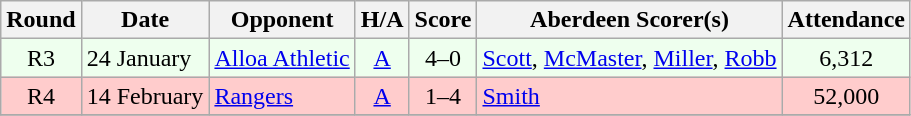<table class="wikitable" style="text-align:center">
<tr>
<th>Round</th>
<th>Date</th>
<th>Opponent</th>
<th>H/A</th>
<th>Score</th>
<th>Aberdeen Scorer(s)</th>
<th>Attendance</th>
</tr>
<tr bgcolor=#EEFFEE>
<td>R3</td>
<td align=left>24 January</td>
<td align=left><a href='#'>Alloa Athletic</a></td>
<td><a href='#'>A</a></td>
<td>4–0</td>
<td align=left><a href='#'>Scott</a>, <a href='#'>McMaster</a>, <a href='#'>Miller</a>, <a href='#'>Robb</a></td>
<td>6,312</td>
</tr>
<tr bgcolor=#FFCCCC>
<td>R4</td>
<td align=left>14 February</td>
<td align=left><a href='#'>Rangers</a></td>
<td><a href='#'>A</a></td>
<td>1–4</td>
<td align=left><a href='#'>Smith</a></td>
<td>52,000</td>
</tr>
<tr>
</tr>
</table>
